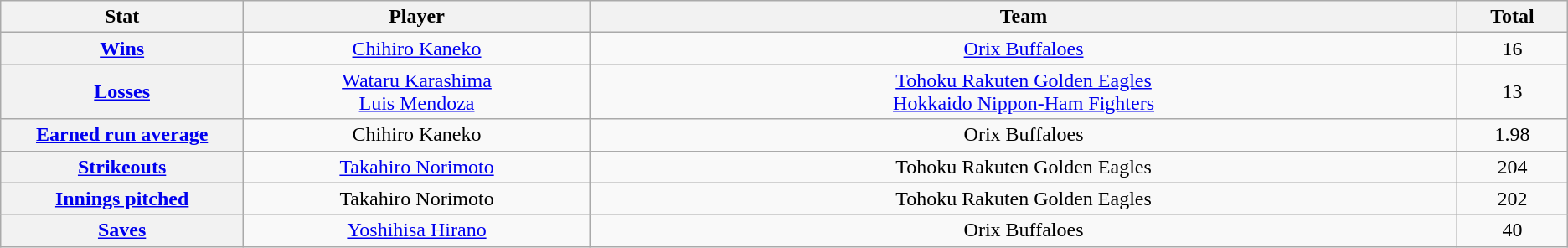<table class="wikitable" style="text-align:center;">
<tr>
<th scope="col" width="7%">Stat</th>
<th scope="col" width="10%">Player</th>
<th scope="col" width="25%">Team</th>
<th scope="col" width="3%">Total</th>
</tr>
<tr>
<th scope="row" style="text-align:center;"><a href='#'>Wins</a></th>
<td><a href='#'>Chihiro Kaneko</a></td>
<td><a href='#'>Orix Buffaloes</a></td>
<td>16</td>
</tr>
<tr>
<th scope="row" style="text-align:center;"><a href='#'>Losses</a></th>
<td><a href='#'>Wataru Karashima</a><br><a href='#'>Luis Mendoza</a></td>
<td><a href='#'>Tohoku Rakuten Golden Eagles</a><br><a href='#'>Hokkaido Nippon-Ham Fighters</a></td>
<td>13</td>
</tr>
<tr>
<th scope="row" style="text-align:center;"><a href='#'>Earned run average</a></th>
<td>Chihiro Kaneko</td>
<td>Orix Buffaloes</td>
<td>1.98</td>
</tr>
<tr>
<th scope="row" style="text-align:center;"><a href='#'>Strikeouts</a></th>
<td><a href='#'>Takahiro Norimoto</a></td>
<td>Tohoku Rakuten Golden Eagles</td>
<td>204</td>
</tr>
<tr>
<th scope="row" style="text-align:center;"><a href='#'>Innings pitched</a></th>
<td>Takahiro Norimoto</td>
<td>Tohoku Rakuten Golden Eagles</td>
<td>202</td>
</tr>
<tr>
<th scope="row" style="text-align:center;"><a href='#'>Saves</a></th>
<td><a href='#'>Yoshihisa Hirano</a></td>
<td>Orix Buffaloes</td>
<td>40</td>
</tr>
</table>
